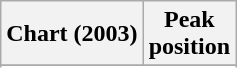<table class="wikitable plainrowheaders" style="text-align:center">
<tr>
<th scope="col">Chart (2003)</th>
<th scope="col">Peak<br> position</th>
</tr>
<tr>
</tr>
<tr>
</tr>
</table>
